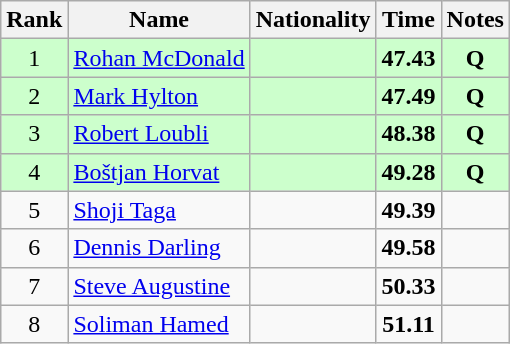<table class="wikitable sortable" style="text-align:center">
<tr>
<th>Rank</th>
<th>Name</th>
<th>Nationality</th>
<th>Time</th>
<th>Notes</th>
</tr>
<tr bgcolor=ccffcc>
<td>1</td>
<td align=left><a href='#'>Rohan McDonald</a></td>
<td align=left></td>
<td><strong>47.43</strong></td>
<td><strong>Q</strong></td>
</tr>
<tr bgcolor=ccffcc>
<td>2</td>
<td align=left><a href='#'>Mark Hylton</a></td>
<td align=left></td>
<td><strong>47.49</strong></td>
<td><strong>Q</strong></td>
</tr>
<tr bgcolor=ccffcc>
<td>3</td>
<td align=left><a href='#'>Robert Loubli</a></td>
<td align=left></td>
<td><strong>48.38</strong></td>
<td><strong>Q</strong></td>
</tr>
<tr bgcolor=ccffcc>
<td>4</td>
<td align=left><a href='#'>Boštjan Horvat</a></td>
<td align=left></td>
<td><strong>49.28</strong></td>
<td><strong>Q</strong></td>
</tr>
<tr>
<td>5</td>
<td align=left><a href='#'>Shoji Taga</a></td>
<td align=left></td>
<td><strong>49.39</strong></td>
<td></td>
</tr>
<tr>
<td>6</td>
<td align=left><a href='#'>Dennis Darling</a></td>
<td align=left></td>
<td><strong>49.58</strong></td>
<td></td>
</tr>
<tr>
<td>7</td>
<td align=left><a href='#'>Steve Augustine</a></td>
<td align=left></td>
<td><strong>50.33</strong></td>
<td></td>
</tr>
<tr>
<td>8</td>
<td align=left><a href='#'>Soliman Hamed</a></td>
<td align=left></td>
<td><strong>51.11</strong></td>
<td></td>
</tr>
</table>
